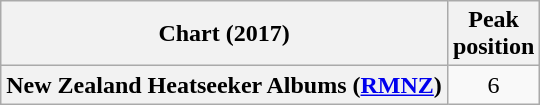<table class="wikitable plainrowheaders" style="text-align:center">
<tr>
<th scope="col">Chart (2017)</th>
<th scope="col">Peak<br>position</th>
</tr>
<tr>
<th scope="row">New Zealand Heatseeker Albums (<a href='#'>RMNZ</a>)</th>
<td>6</td>
</tr>
</table>
